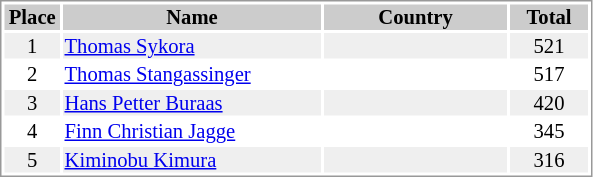<table border="0" style="border: 1px solid #999; background-color:#FFFFFF; text-align:center; font-size:86%; line-height:15px;">
<tr align="center" bgcolor="#CCCCCC">
<th width=35>Place</th>
<th width=170>Name</th>
<th width=120>Country</th>
<th width=50>Total</th>
</tr>
<tr bgcolor="#EFEFEF">
<td>1</td>
<td align="left"><a href='#'>Thomas Sykora</a></td>
<td align="left"></td>
<td>521</td>
</tr>
<tr>
<td>2</td>
<td align="left"><a href='#'>Thomas Stangassinger</a></td>
<td align="left"></td>
<td>517</td>
</tr>
<tr bgcolor="#EFEFEF">
<td>3</td>
<td align="left"><a href='#'>Hans Petter Buraas</a></td>
<td align="left"></td>
<td>420</td>
</tr>
<tr>
<td>4</td>
<td align="left"><a href='#'>Finn Christian Jagge</a></td>
<td align="left"></td>
<td>345</td>
</tr>
<tr bgcolor="#EFEFEF">
<td>5</td>
<td align="left"><a href='#'>Kiminobu Kimura</a></td>
<td align="left"></td>
<td>316</td>
</tr>
</table>
